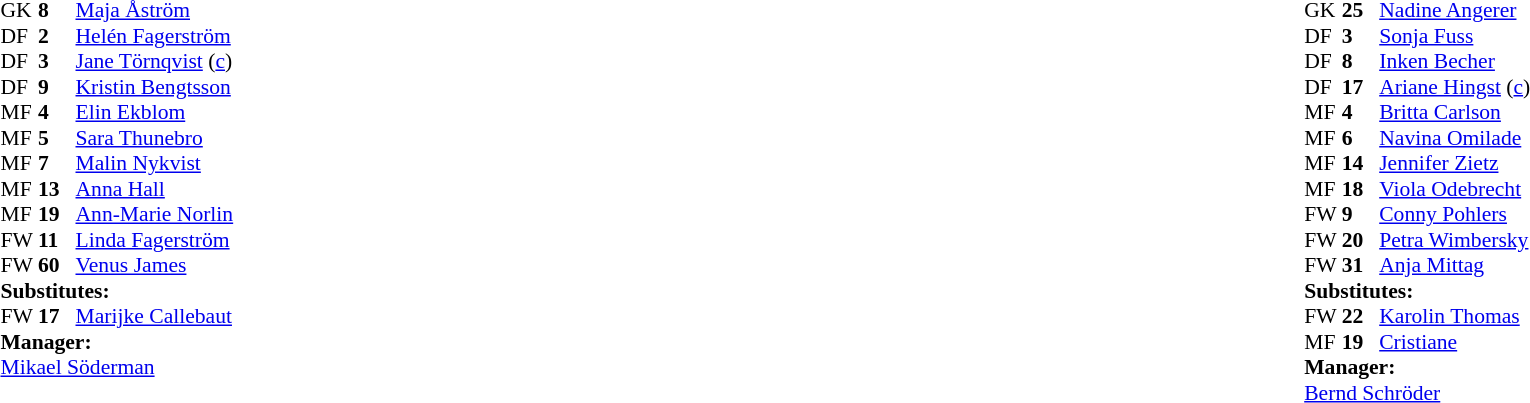<table width="100%">
<tr>
<td valign="top" width="50%"><br><table style="font-size: 90%" cellspacing="0" cellpadding="0">
<tr>
<th width=25></th>
<th width=25></th>
</tr>
<tr>
<td>GK</td>
<td><strong>8</strong></td>
<td> <a href='#'>Maja Åström</a></td>
</tr>
<tr>
<td>DF</td>
<td><strong>2</strong></td>
<td> <a href='#'>Helén Fagerström</a></td>
</tr>
<tr>
<td>DF</td>
<td><strong>3</strong></td>
<td> <a href='#'>Jane Törnqvist</a> (<a href='#'>c</a>)</td>
</tr>
<tr>
<td>DF</td>
<td><strong>9</strong></td>
<td> <a href='#'>Kristin Bengtsson</a></td>
</tr>
<tr>
<td>MF</td>
<td><strong>4</strong></td>
<td> <a href='#'>Elin Ekblom</a></td>
</tr>
<tr>
<td>MF</td>
<td><strong>5</strong></td>
<td> <a href='#'>Sara Thunebro</a></td>
</tr>
<tr>
<td>MF</td>
<td><strong>7</strong></td>
<td> <a href='#'>Malin Nykvist</a></td>
</tr>
<tr>
<td>MF</td>
<td><strong>13</strong></td>
<td> <a href='#'>Anna Hall</a></td>
</tr>
<tr>
<td>MF</td>
<td><strong>19</strong></td>
<td> <a href='#'>Ann-Marie Norlin</a></td>
<td></td>
<td></td>
</tr>
<tr>
<td>FW</td>
<td><strong>11</strong></td>
<td> <a href='#'>Linda Fagerström</a></td>
</tr>
<tr>
<td>FW</td>
<td><strong>60</strong></td>
<td> <a href='#'>Venus James</a></td>
</tr>
<tr>
<td colspan=3><strong>Substitutes:</strong></td>
</tr>
<tr>
<td>FW</td>
<td><strong>17</strong></td>
<td> <a href='#'>Marijke Callebaut</a></td>
<td></td>
<td></td>
</tr>
<tr>
<td colspan=3><strong>Manager:</strong></td>
</tr>
<tr>
<td colspan=4> <a href='#'>Mikael Söderman</a></td>
</tr>
</table>
</td>
<td valign="top" width="50%"><br><table style="font-size:90%" cellspacing="0" cellpadding="0" align="center">
<tr>
<th width=25></th>
<th width=25></th>
</tr>
<tr>
<td>GK</td>
<td><strong>25</strong></td>
<td> <a href='#'>Nadine Angerer</a></td>
</tr>
<tr>
<td>DF</td>
<td><strong>3</strong></td>
<td> <a href='#'>Sonja Fuss</a></td>
<td></td>
<td></td>
</tr>
<tr>
<td>DF</td>
<td><strong>8</strong></td>
<td> <a href='#'>Inken Becher</a></td>
<td></td>
</tr>
<tr>
<td>DF</td>
<td><strong>17</strong></td>
<td> <a href='#'>Ariane Hingst</a> (<a href='#'>c</a>)</td>
</tr>
<tr>
<td>MF</td>
<td><strong>4</strong></td>
<td> <a href='#'>Britta Carlson</a></td>
</tr>
<tr>
<td>MF</td>
<td><strong>6</strong></td>
<td> <a href='#'>Navina Omilade</a></td>
</tr>
<tr>
<td>MF</td>
<td><strong>14</strong></td>
<td> <a href='#'>Jennifer Zietz</a></td>
</tr>
<tr>
<td>MF</td>
<td><strong>18</strong></td>
<td> <a href='#'>Viola Odebrecht</a></td>
</tr>
<tr>
<td>FW</td>
<td><strong>9</strong></td>
<td> <a href='#'>Conny Pohlers</a></td>
</tr>
<tr>
<td>FW</td>
<td><strong>20</strong></td>
<td> <a href='#'>Petra Wimbersky</a></td>
<td></td>
<td></td>
</tr>
<tr>
<td>FW</td>
<td><strong>31</strong></td>
<td> <a href='#'>Anja Mittag</a></td>
</tr>
<tr>
<td colspan=3><strong>Substitutes:</strong></td>
</tr>
<tr>
<td>FW</td>
<td><strong>22</strong></td>
<td> <a href='#'>Karolin Thomas</a></td>
<td></td>
<td></td>
</tr>
<tr>
<td>MF</td>
<td><strong>19</strong></td>
<td> <a href='#'>Cristiane</a></td>
<td></td>
<td></td>
</tr>
<tr>
<td colspan=3><strong>Manager:</strong></td>
</tr>
<tr>
<td colspan=4> <a href='#'>Bernd Schröder</a></td>
</tr>
</table>
</td>
</tr>
</table>
